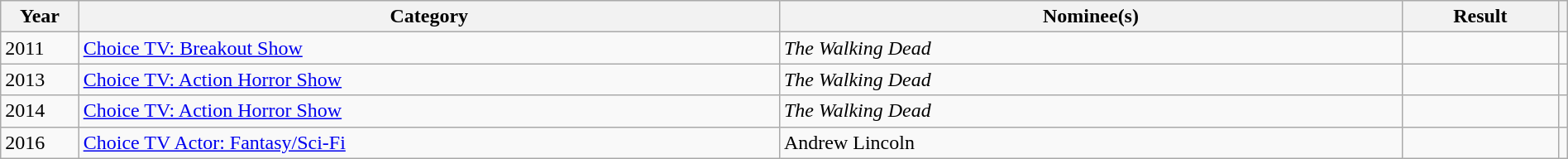<table class="wikitable" width=100%>
<tr>
<th width=5%>Year</th>
<th width=45%>Category</th>
<th width=40%>Nominee(s)</th>
<th width=10%>Result</th>
<th width=5%></th>
</tr>
<tr>
<td rowspan=1>2011</td>
<td><a href='#'>Choice TV: Breakout Show</a></td>
<td><em>The Walking Dead</em></td>
<td></td>
<td></td>
</tr>
<tr>
<td rowspan=1>2013</td>
<td><a href='#'>Choice TV: Action Horror Show</a></td>
<td><em>The Walking Dead</em></td>
<td></td>
<td></td>
</tr>
<tr>
<td rowspan=1>2014</td>
<td><a href='#'>Choice TV: Action Horror Show</a></td>
<td><em>The Walking Dead</em></td>
<td></td>
<td></td>
</tr>
<tr>
<td rowspan=1>2016</td>
<td><a href='#'>Choice TV Actor: Fantasy/Sci-Fi</a></td>
<td>Andrew Lincoln</td>
<td></td>
<td></td>
</tr>
</table>
